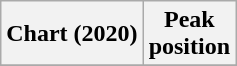<table class="wikitable plainrowheaders" style="text-align:center">
<tr>
<th scope="col">Chart (2020)</th>
<th scope="col">Peak<br>position</th>
</tr>
<tr>
</tr>
</table>
